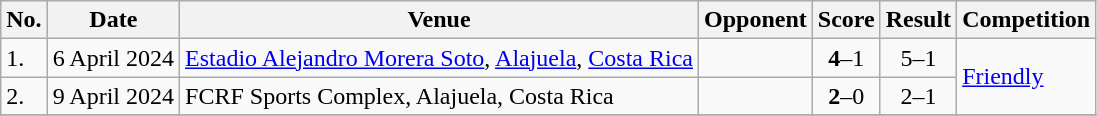<table class="wikitable">
<tr>
<th>No.</th>
<th>Date</th>
<th>Venue</th>
<th>Opponent</th>
<th>Score</th>
<th>Result</th>
<th>Competition</th>
</tr>
<tr>
<td>1.</td>
<td>6 April 2024</td>
<td><a href='#'>Estadio Alejandro Morera Soto</a>, <a href='#'>Alajuela</a>, <a href='#'>Costa Rica</a></td>
<td></td>
<td align=center><strong>4</strong>–1</td>
<td align=center>5–1</td>
<td rowspan=2><a href='#'>Friendly</a></td>
</tr>
<tr>
<td>2.</td>
<td>9 April 2024</td>
<td>FCRF Sports Complex, Alajuela, Costa Rica</td>
<td></td>
<td align=center><strong>2</strong>–0</td>
<td align=center>2–1</td>
</tr>
<tr>
</tr>
</table>
